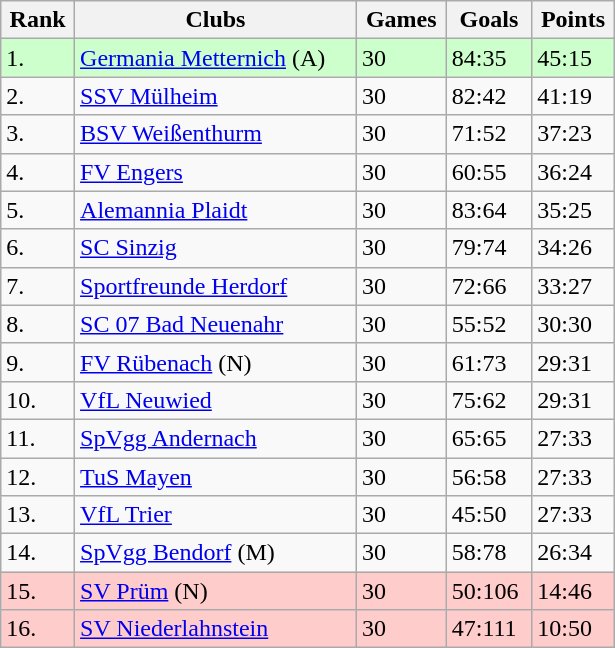<table class="wikitable" style="width:410px;">
<tr>
<th>Rank</th>
<th>Clubs</th>
<th>Games</th>
<th>Goals</th>
<th>Points</th>
</tr>
<tr bgcolor="ccffcc">
<td>1.</td>
<td><a href='#'>Germania Metternich</a> (A)</td>
<td>30</td>
<td>84:35</td>
<td>45:15</td>
</tr>
<tr>
<td>2.</td>
<td><a href='#'>SSV Mülheim</a></td>
<td>30</td>
<td>82:42</td>
<td>41:19</td>
</tr>
<tr>
<td>3.</td>
<td><a href='#'>BSV Weißenthurm</a></td>
<td>30</td>
<td>71:52</td>
<td>37:23</td>
</tr>
<tr>
<td>4.</td>
<td><a href='#'>FV Engers</a></td>
<td>30</td>
<td>60:55</td>
<td>36:24</td>
</tr>
<tr>
<td>5.</td>
<td><a href='#'>Alemannia Plaidt</a></td>
<td>30</td>
<td>83:64</td>
<td>35:25</td>
</tr>
<tr>
<td>6.</td>
<td><a href='#'>SC Sinzig</a></td>
<td>30</td>
<td>79:74</td>
<td>34:26</td>
</tr>
<tr>
<td>7.</td>
<td><a href='#'>Sportfreunde Herdorf</a></td>
<td>30</td>
<td>72:66</td>
<td>33:27</td>
</tr>
<tr>
<td>8.</td>
<td><a href='#'>SC 07 Bad Neuenahr</a></td>
<td>30</td>
<td>55:52</td>
<td>30:30</td>
</tr>
<tr>
<td>9.</td>
<td><a href='#'>FV Rübenach</a> (N)</td>
<td>30</td>
<td>61:73</td>
<td>29:31</td>
</tr>
<tr>
<td>10.</td>
<td><a href='#'>VfL Neuwied</a></td>
<td>30</td>
<td>75:62</td>
<td>29:31</td>
</tr>
<tr>
<td>11.</td>
<td><a href='#'>SpVgg Andernach</a></td>
<td>30</td>
<td>65:65</td>
<td>27:33</td>
</tr>
<tr>
<td>12.</td>
<td><a href='#'>TuS Mayen</a></td>
<td>30</td>
<td>56:58</td>
<td>27:33</td>
</tr>
<tr>
<td>13.</td>
<td><a href='#'>VfL Trier</a></td>
<td>30</td>
<td>45:50</td>
<td>27:33</td>
</tr>
<tr>
<td>14.</td>
<td><a href='#'>SpVgg Bendorf</a> (M)</td>
<td>30</td>
<td>58:78</td>
<td>26:34</td>
</tr>
<tr bgcolor="#ffcccc">
<td>15.</td>
<td><a href='#'>SV Prüm</a> (N)</td>
<td>30</td>
<td>50:106</td>
<td>14:46</td>
</tr>
<tr bgcolor="#ffcccc">
<td>16.</td>
<td><a href='#'>SV Niederlahnstein</a></td>
<td>30</td>
<td>47:111</td>
<td>10:50</td>
</tr>
</table>
